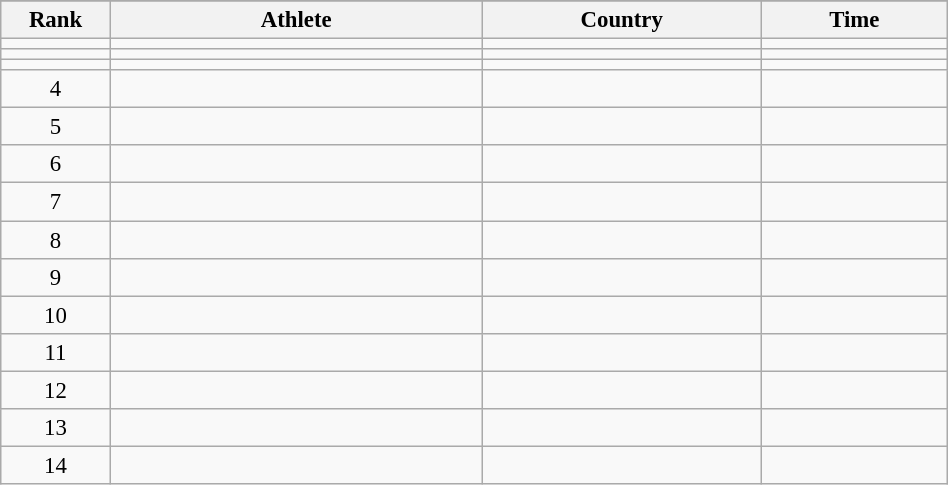<table class="wikitable sortable" style=" text-align:center; font-size:95%;" width="50%">
<tr>
</tr>
<tr>
<th width=5%>Rank</th>
<th width=20%>Athlete</th>
<th width=15%>Country</th>
<th width=10%>Time</th>
</tr>
<tr>
<td align=center></td>
<td align=left></td>
<td align=left></td>
<td></td>
</tr>
<tr>
<td align=center></td>
<td align=left></td>
<td align=left></td>
<td></td>
</tr>
<tr>
<td align=center></td>
<td align=left></td>
<td align=left></td>
<td></td>
</tr>
<tr>
<td align=center>4</td>
<td align=left></td>
<td align=left></td>
<td></td>
</tr>
<tr>
<td align=center>5</td>
<td align=left></td>
<td align=left></td>
<td></td>
</tr>
<tr>
<td align=center>6</td>
<td align=left></td>
<td align=left></td>
<td></td>
</tr>
<tr>
<td align=center>7</td>
<td align=left></td>
<td align=left></td>
<td></td>
</tr>
<tr>
<td align=center>8</td>
<td align=left></td>
<td align=left></td>
<td></td>
</tr>
<tr>
<td align=center>9</td>
<td align=left></td>
<td align=left></td>
<td></td>
</tr>
<tr>
<td align=center>10</td>
<td align=left></td>
<td align=left></td>
<td></td>
</tr>
<tr>
<td align=center>11</td>
<td align=left></td>
<td align=left></td>
<td></td>
</tr>
<tr>
<td align=center>12</td>
<td align=left></td>
<td align=left></td>
<td></td>
</tr>
<tr>
<td align=center>13</td>
<td align=left></td>
<td align=left></td>
<td></td>
</tr>
<tr>
<td align=center>14</td>
<td align=left></td>
<td align=left></td>
<td></td>
</tr>
</table>
